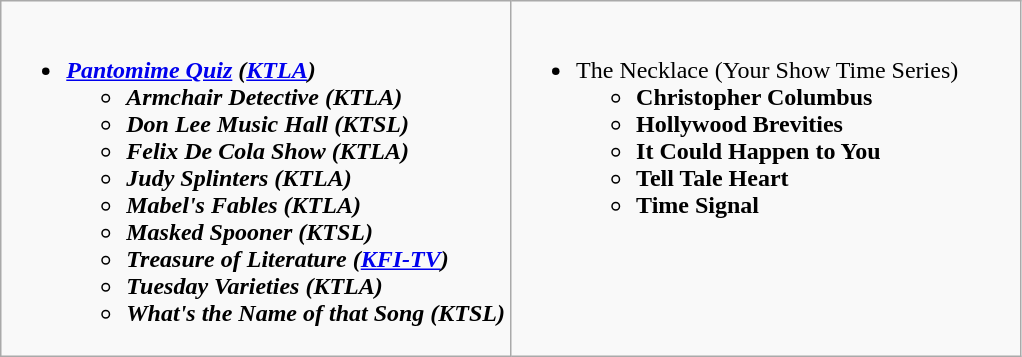<table class="wikitable">
<tr>
<td style="vertical-align:top;" width="50%"><br><ul><li><strong><em><a href='#'>Pantomime Quiz</a><em> (<a href='#'>KTLA</a>)<strong><ul><li></em>Armchair Detective<em> (KTLA)</li><li></em>Don Lee Music Hall<em> (KTSL)</li><li></em>Felix De Cola Show<em> (KTLA)</li><li></em>Judy Splinters<em> (KTLA)</li><li></em>Mabel's Fables<em> (KTLA)</li><li></em>Masked Spooner<em> (KTSL)</li><li></em>Treasure of Literature<em> (<a href='#'>KFI-TV</a>)</li><li></em>Tuesday Varieties<em> (KTLA)</li><li></em>What's the Name of that Song<em> (KTSL)</li></ul></li></ul></td>
<td style="vertical-align:top;" width="50%"><br><ul><li></em></strong>The Necklace (Your Show Time Series)<strong><em><ul><li></em>Christopher Columbus<em></li><li></em>Hollywood Brevities<em></li><li></em>It Could Happen to You<em></li><li></em>Tell Tale Heart<em></li><li></em>Time Signal<em></li></ul></li></ul></td>
</tr>
</table>
